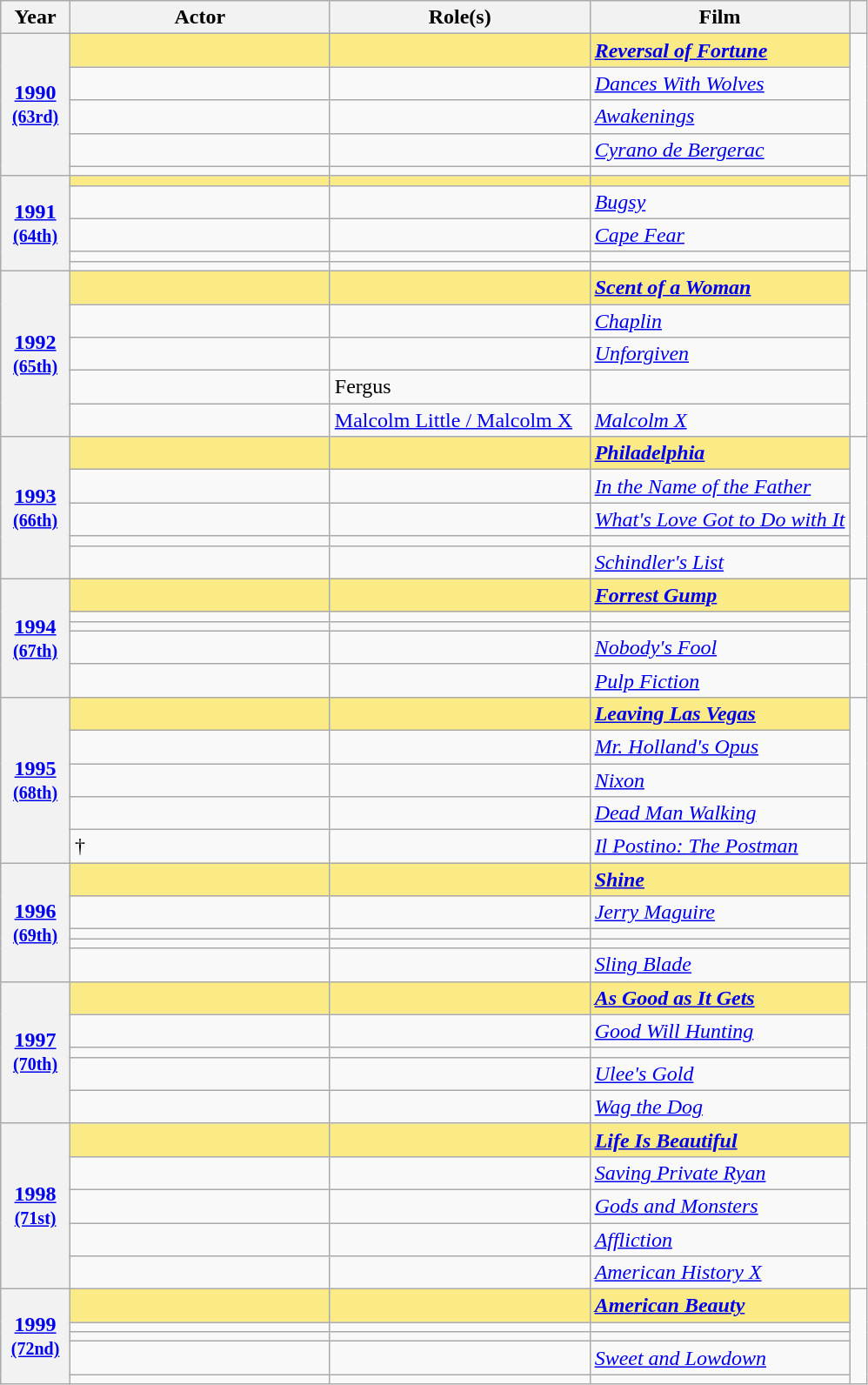<table class="wikitable sortable">
<tr>
<th scope="col" style="width:8%;">Year</th>
<th scope="col" style="width:30%;">Actor</th>
<th scope="col" style="width:30%;">Role(s)</th>
<th scope="col" style="width:30%;">Film</th>
<th scope="col" style="width:2%;" class="unsortable"></th>
</tr>
<tr>
<th rowspan="5" scope="row" style="text-align:center"><a href='#'>1990</a> <br><small><a href='#'>(63rd)</a> </small></th>
<td style="background:#FAEB86;"><strong> </strong></td>
<td style="background:#FAEB86;"><strong></strong></td>
<td style="background:#FAEB86;"><strong><em><a href='#'>Reversal of Fortune</a></em></strong></td>
<td rowspan="5"></td>
</tr>
<tr>
<td></td>
<td></td>
<td><em><a href='#'>Dances With Wolves</a></em></td>
</tr>
<tr>
<td></td>
<td></td>
<td><em><a href='#'>Awakenings</a></em></td>
</tr>
<tr>
<td></td>
<td></td>
<td><em><a href='#'>Cyrano de Bergerac</a></em></td>
</tr>
<tr>
<td></td>
<td></td>
<td></td>
</tr>
<tr>
<th rowspan="5" scope="row" style="text-align:center"><a href='#'>1991</a> <br><small><a href='#'>(64th)</a> </small></th>
<td style="background:#FAEB86;"><strong> </strong></td>
<td style="background:#FAEB86;"><strong></strong></td>
<td style="background:#FAEB86;"><strong></strong></td>
<td rowspan="5"></td>
</tr>
<tr>
<td></td>
<td></td>
<td><em><a href='#'>Bugsy</a></em></td>
</tr>
<tr>
<td></td>
<td></td>
<td><em><a href='#'>Cape Fear</a></em></td>
</tr>
<tr>
<td></td>
<td></td>
<td></td>
</tr>
<tr>
<td></td>
<td></td>
<td></td>
</tr>
<tr>
<th rowspan="5" scope="row" style="text-align:center"><a href='#'>1992</a> <br><small><a href='#'>(65th)</a> </small></th>
<td style="background:#FAEB86;"><strong> </strong></td>
<td style="background:#FAEB86;"><strong></strong></td>
<td style="background:#FAEB86;"><strong><em><a href='#'>Scent of a Woman</a></em></strong></td>
<td rowspan="5"></td>
</tr>
<tr>
<td></td>
<td></td>
<td><em><a href='#'>Chaplin</a></em></td>
</tr>
<tr>
<td></td>
<td></td>
<td><em><a href='#'>Unforgiven</a></em></td>
</tr>
<tr>
<td></td>
<td>Fergus</td>
<td></td>
</tr>
<tr>
<td></td>
<td><a href='#'>Malcolm Little / Malcolm X</a></td>
<td><em><a href='#'>Malcolm X</a></em></td>
</tr>
<tr>
<th rowspan="5" scope="row" style="text-align:center"><a href='#'>1993</a> <br><small><a href='#'>(66th)</a> </small></th>
<td style="background:#FAEB86;"><strong> </strong></td>
<td style="background:#FAEB86;"><strong></strong></td>
<td style="background:#FAEB86;"><strong><em><a href='#'>Philadelphia</a></em></strong></td>
<td rowspan="5"></td>
</tr>
<tr>
<td></td>
<td></td>
<td><em><a href='#'>In the Name of the Father</a></em></td>
</tr>
<tr>
<td></td>
<td></td>
<td><em><a href='#'>What's Love Got to Do with It</a></em></td>
</tr>
<tr>
<td></td>
<td></td>
<td></td>
</tr>
<tr>
<td></td>
<td></td>
<td><em><a href='#'>Schindler's List</a></em></td>
</tr>
<tr>
<th rowspan="5" scope="row" style="text-align:center"><a href='#'>1994</a> <br><small><a href='#'>(67th)</a> </small></th>
<td style="background:#FAEB86;"><strong> </strong></td>
<td style="background:#FAEB86;"><strong></strong></td>
<td style="background:#FAEB86;"><strong><em><a href='#'>Forrest Gump</a></em></strong></td>
<td rowspan="5"></td>
</tr>
<tr>
<td></td>
<td></td>
<td></td>
</tr>
<tr>
<td></td>
<td></td>
<td></td>
</tr>
<tr>
<td></td>
<td></td>
<td><em><a href='#'>Nobody's Fool</a></em></td>
</tr>
<tr>
<td></td>
<td></td>
<td><em><a href='#'>Pulp Fiction</a></em></td>
</tr>
<tr>
<th rowspan="5" scope="row" style="text-align:center"><a href='#'>1995</a> <br><small><a href='#'>(68th)</a> </small></th>
<td style="background:#FAEB86;"><strong> </strong></td>
<td style="background:#FAEB86;"><strong></strong></td>
<td style="background:#FAEB86;"><strong><em><a href='#'>Leaving Las Vegas</a></em></strong></td>
<td rowspan="5"></td>
</tr>
<tr>
<td></td>
<td></td>
<td><em><a href='#'>Mr. Holland's Opus</a></em></td>
</tr>
<tr>
<td></td>
<td></td>
<td><em><a href='#'>Nixon</a></em></td>
</tr>
<tr>
<td></td>
<td></td>
<td><em><a href='#'>Dead Man Walking</a></em></td>
</tr>
<tr>
<td> †</td>
<td></td>
<td><em><a href='#'>Il Postino: The Postman</a></em></td>
</tr>
<tr>
<th rowspan="5" scope="row" style="text-align:center"><a href='#'>1996</a> <br><small><a href='#'>(69th)</a> </small></th>
<td style="background:#FAEB86;"><strong> </strong></td>
<td style="background:#FAEB86;"><strong></strong></td>
<td style="background:#FAEB86;"><strong><em><a href='#'>Shine</a></em></strong></td>
<td rowspan="5"></td>
</tr>
<tr>
<td></td>
<td></td>
<td><em><a href='#'>Jerry Maguire</a></em></td>
</tr>
<tr>
<td></td>
<td></td>
<td></td>
</tr>
<tr>
<td></td>
<td></td>
<td></td>
</tr>
<tr>
<td></td>
<td></td>
<td><em><a href='#'>Sling Blade</a></em></td>
</tr>
<tr>
<th rowspan="5" scope="row" style="text-align:center"><a href='#'>1997</a> <br><small><a href='#'>(70th)</a> </small></th>
<td style="background:#FAEB86;"><strong> </strong></td>
<td style="background:#FAEB86;"><strong></strong></td>
<td style="background:#FAEB86;"><strong><em><a href='#'>As Good as It Gets</a></em></strong></td>
<td rowspan="5"></td>
</tr>
<tr>
<td></td>
<td></td>
<td><em><a href='#'>Good Will Hunting</a></em></td>
</tr>
<tr>
<td></td>
<td></td>
<td></td>
</tr>
<tr>
<td></td>
<td></td>
<td><em><a href='#'>Ulee's Gold</a></em></td>
</tr>
<tr>
<td></td>
<td></td>
<td><em><a href='#'>Wag the Dog</a></em></td>
</tr>
<tr>
<th rowspan="5" scope="row" style="text-align:center"><a href='#'>1998</a> <br><small><a href='#'>(71st)</a> </small></th>
<td style="background:#FAEB86;"><strong> </strong></td>
<td style="background:#FAEB86;"><strong></strong></td>
<td style="background:#FAEB86;"><strong><em><a href='#'>Life Is Beautiful</a></em></strong></td>
<td rowspan="5"></td>
</tr>
<tr>
<td></td>
<td></td>
<td><em><a href='#'>Saving Private Ryan</a></em></td>
</tr>
<tr>
<td></td>
<td></td>
<td><em><a href='#'>Gods and Monsters</a></em></td>
</tr>
<tr>
<td></td>
<td></td>
<td><em><a href='#'>Affliction</a></em></td>
</tr>
<tr>
<td></td>
<td></td>
<td><em><a href='#'>American History X</a></em></td>
</tr>
<tr>
<th rowspan="5" scope="row" style="text-align:center"><a href='#'>1999</a> <br><small><a href='#'>(72nd)</a> </small></th>
<td style="background:#FAEB86;"><strong> </strong></td>
<td style="background:#FAEB86;"><strong></strong></td>
<td style="background:#FAEB86;"><strong><em><a href='#'>American Beauty</a></em></strong></td>
<td rowspan="5"></td>
</tr>
<tr>
<td></td>
<td></td>
<td></td>
</tr>
<tr>
<td></td>
<td></td>
<td></td>
</tr>
<tr>
<td></td>
<td></td>
<td><em><a href='#'>Sweet and Lowdown</a></em></td>
</tr>
<tr>
<td></td>
<td></td>
<td></td>
</tr>
</table>
